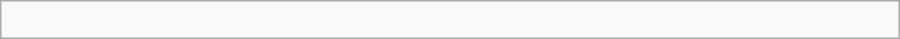<table class="wikitable" width=600px>
<tr>
<td><br></td>
</tr>
</table>
